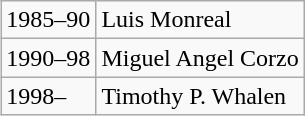<table class=wikitable align=right>
<tr>
<td>1985–90</td>
<td>Luis Monreal</td>
</tr>
<tr>
<td>1990–98</td>
<td>Miguel Angel Corzo</td>
</tr>
<tr>
<td>1998–</td>
<td>Timothy P. Whalen</td>
</tr>
</table>
